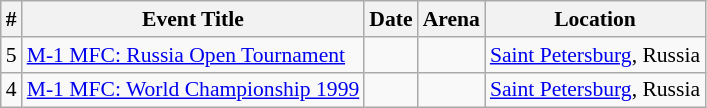<table class="sortable wikitable succession-box" style="font-size:90%;">
<tr>
<th scope="col">#</th>
<th scope="col">Event Title</th>
<th scope="col">Date</th>
<th scope="col">Arena</th>
<th scope="col">Location</th>
</tr>
<tr>
<td align=center>5</td>
<td><a href='#'>M-1 MFC: Russia Open Tournament</a></td>
<td></td>
<td></td>
<td><a href='#'>Saint Petersburg</a>, Russia</td>
</tr>
<tr>
<td align=center>4</td>
<td><a href='#'>M-1 MFC: World Championship 1999</a></td>
<td></td>
<td></td>
<td><a href='#'>Saint Petersburg</a>, Russia</td>
</tr>
</table>
